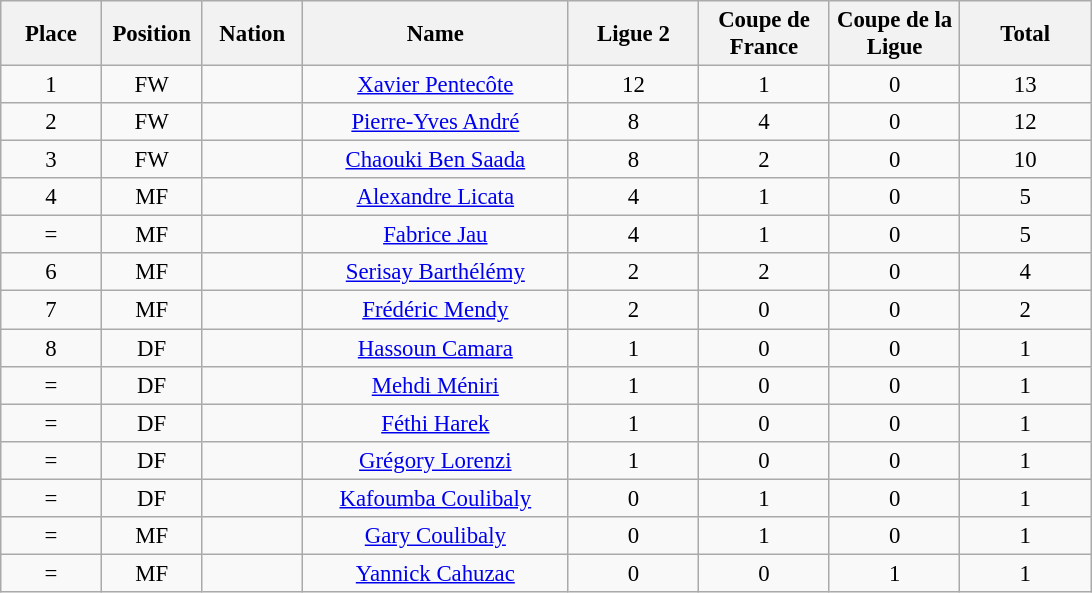<table class="wikitable" style="font-size: 95%; text-align: center;">
<tr>
<th width=60>Place</th>
<th width=60>Position</th>
<th width=60>Nation</th>
<th width=170>Name</th>
<th width=80>Ligue 2</th>
<th width=80>Coupe de France</th>
<th width=80>Coupe de la Ligue</th>
<th width=80><strong>Total</strong></th>
</tr>
<tr>
<td>1</td>
<td>FW</td>
<td></td>
<td><a href='#'>Xavier Pentecôte</a></td>
<td>12</td>
<td>1</td>
<td>0</td>
<td>13</td>
</tr>
<tr>
<td>2</td>
<td>FW</td>
<td></td>
<td><a href='#'>Pierre-Yves André</a></td>
<td>8</td>
<td>4</td>
<td>0</td>
<td>12</td>
</tr>
<tr>
<td>3</td>
<td>FW</td>
<td></td>
<td><a href='#'>Chaouki Ben Saada</a></td>
<td>8</td>
<td>2</td>
<td>0</td>
<td>10</td>
</tr>
<tr>
<td>4</td>
<td>MF</td>
<td></td>
<td><a href='#'>Alexandre Licata</a></td>
<td>4</td>
<td>1</td>
<td>0</td>
<td>5</td>
</tr>
<tr>
<td>=</td>
<td>MF</td>
<td></td>
<td><a href='#'>Fabrice Jau</a></td>
<td>4</td>
<td>1</td>
<td>0</td>
<td>5</td>
</tr>
<tr>
<td>6</td>
<td>MF</td>
<td></td>
<td><a href='#'>Serisay Barthélémy</a></td>
<td>2</td>
<td>2</td>
<td>0</td>
<td>4</td>
</tr>
<tr>
<td>7</td>
<td>MF</td>
<td></td>
<td><a href='#'>Frédéric Mendy</a></td>
<td>2</td>
<td>0</td>
<td>0</td>
<td>2</td>
</tr>
<tr>
<td>8</td>
<td>DF</td>
<td></td>
<td><a href='#'>Hassoun Camara</a></td>
<td>1</td>
<td>0</td>
<td>0</td>
<td>1</td>
</tr>
<tr>
<td>=</td>
<td>DF</td>
<td></td>
<td><a href='#'>Mehdi Méniri</a></td>
<td>1</td>
<td>0</td>
<td>0</td>
<td>1</td>
</tr>
<tr>
<td>=</td>
<td>DF</td>
<td></td>
<td><a href='#'>Féthi Harek</a></td>
<td>1</td>
<td>0</td>
<td>0</td>
<td>1</td>
</tr>
<tr>
<td>=</td>
<td>DF</td>
<td></td>
<td><a href='#'>Grégory Lorenzi</a></td>
<td>1</td>
<td>0</td>
<td>0</td>
<td>1</td>
</tr>
<tr>
<td>=</td>
<td>DF</td>
<td></td>
<td><a href='#'>Kafoumba Coulibaly</a></td>
<td>0</td>
<td>1</td>
<td>0</td>
<td>1</td>
</tr>
<tr>
<td>=</td>
<td>MF</td>
<td></td>
<td><a href='#'>Gary Coulibaly</a></td>
<td>0</td>
<td>1</td>
<td>0</td>
<td>1</td>
</tr>
<tr>
<td>=</td>
<td>MF</td>
<td></td>
<td><a href='#'>Yannick Cahuzac</a></td>
<td>0</td>
<td>0</td>
<td>1</td>
<td>1</td>
</tr>
</table>
